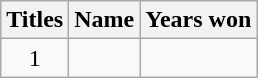<table class="wikitable style="font-size:100%; text-align: left; width:70%">
<tr>
<th>Titles</th>
<th>Name</th>
<th>Years won</th>
</tr>
<tr>
<td align=center>1</td>
<td></td>
<td></td>
</tr>
</table>
